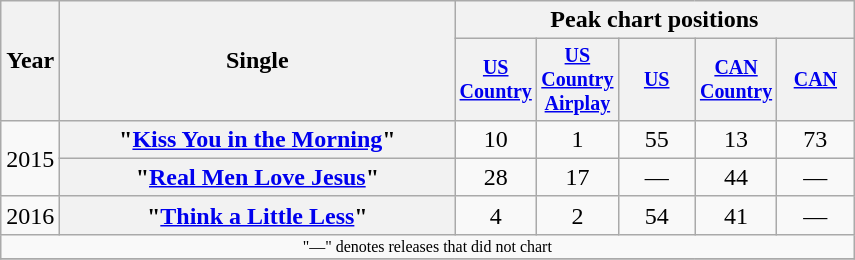<table class="wikitable plainrowheaders" style="text-align:center;">
<tr>
<th rowspan="2">Year</th>
<th rowspan="2" style="width:16em;">Single</th>
<th colspan="5">Peak chart positions</th>
</tr>
<tr style="font-size:smaller;">
<th style="width:45px;"><a href='#'>US Country</a><br></th>
<th style="width:45px;"><a href='#'>US Country Airplay</a><br></th>
<th style="width:45px;"><a href='#'>US</a><br></th>
<th style="width:45px;"><a href='#'>CAN Country</a><br></th>
<th style="width:45px;"><a href='#'>CAN</a><br></th>
</tr>
<tr>
<td rowspan="2">2015</td>
<th scope="row">"<a href='#'>Kiss You in the Morning</a>"</th>
<td>10</td>
<td>1</td>
<td>55</td>
<td>13</td>
<td>73</td>
</tr>
<tr>
<th scope="row">"<a href='#'>Real Men Love Jesus</a>"</th>
<td>28</td>
<td>17</td>
<td>—</td>
<td>44</td>
<td>—</td>
</tr>
<tr>
<td>2016</td>
<th scope="row">"<a href='#'>Think a Little Less</a>"</th>
<td>4</td>
<td>2</td>
<td>54</td>
<td>41</td>
<td>—</td>
</tr>
<tr>
<td colspan="7" style="font-size:8pt">"—" denotes releases that did not chart</td>
</tr>
<tr>
</tr>
</table>
